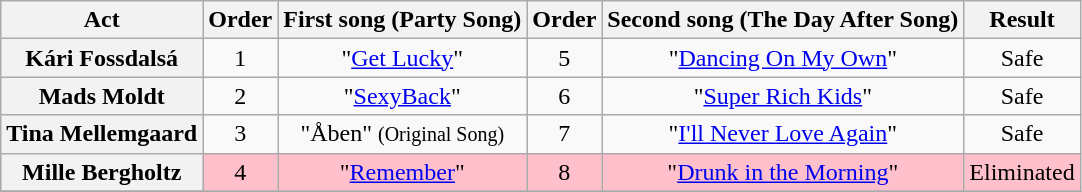<table class="wikitable plainrowheaders" style="text-align:center;">
<tr>
<th>Act</th>
<th>Order</th>
<th>First song (Party Song)</th>
<th>Order</th>
<th>Second song (The Day After Song)</th>
<th>Result</th>
</tr>
<tr>
<th scope=row>Kári Fossdalsá</th>
<td>1</td>
<td>"<a href='#'>Get Lucky</a>"</td>
<td>5</td>
<td>"<a href='#'>Dancing On My Own</a>"</td>
<td>Safe</td>
</tr>
<tr>
<th scope=row>Mads Moldt</th>
<td>2</td>
<td>"<a href='#'>SexyBack</a>"</td>
<td>6</td>
<td>"<a href='#'>Super Rich Kids</a>"</td>
<td>Safe</td>
</tr>
<tr>
<th scope=row>Tina Mellemgaard</th>
<td>3</td>
<td>"Åben" <small>(Original Song)</small></td>
<td>7</td>
<td>"<a href='#'>I'll Never Love Again</a>"</td>
<td>Safe</td>
</tr>
<tr style="background:pink">
<th scope=row>Mille Bergholtz</th>
<td>4</td>
<td>"<a href='#'>Remember</a>"</td>
<td>8</td>
<td>"<a href='#'>Drunk in the Morning</a>"</td>
<td>Eliminated</td>
</tr>
<tr>
</tr>
</table>
